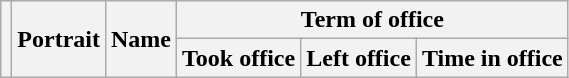<table class="wikitable" style="text-align:center;">
<tr>
<th rowspan=2></th>
<th rowspan=2>Portrait</th>
<th rowspan=2>Name<br></th>
<th colspan=3>Term of office</th>
</tr>
<tr>
<th>Took office</th>
<th>Left office</th>
<th>Time in office<br>












</th>
</tr>
</table>
